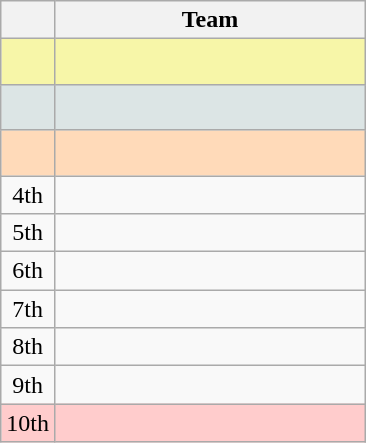<table class="wikitable" style="text-align:center">
<tr>
<th width=15></th>
<th width=200>Team</th>
</tr>
<tr style="background:#f7f6a8;">
<td style="text-align:center; height:23px;"></td>
<td align=left></td>
</tr>
<tr style="background:#dce5e5;">
<td style="text-align:center; height:23px;"></td>
<td align=left></td>
</tr>
<tr style="background:#ffdab9;">
<td style="text-align:center; height:23px;"></td>
<td align=left></td>
</tr>
<tr>
<td>4th</td>
<td align=left></td>
</tr>
<tr>
<td>5th</td>
<td align=left></td>
</tr>
<tr>
<td>6th</td>
<td align=left></td>
</tr>
<tr>
<td>7th</td>
<td align=left></td>
</tr>
<tr>
<td>8th</td>
<td align=left></td>
</tr>
<tr>
<td>9th</td>
<td align=left></td>
</tr>
<tr style="text-align:center; background:#ffcccc;">
<td>10th</td>
<td align=left></td>
</tr>
</table>
